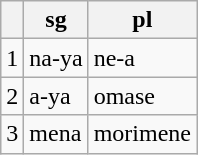<table class="wikitable">
<tr>
<th></th>
<th>sg</th>
<th>pl</th>
</tr>
<tr>
<td>1</td>
<td>na-ya</td>
<td>ne-a</td>
</tr>
<tr>
<td>2</td>
<td>a-ya</td>
<td>omase</td>
</tr>
<tr>
<td>3</td>
<td>mena</td>
<td>morimene</td>
</tr>
</table>
